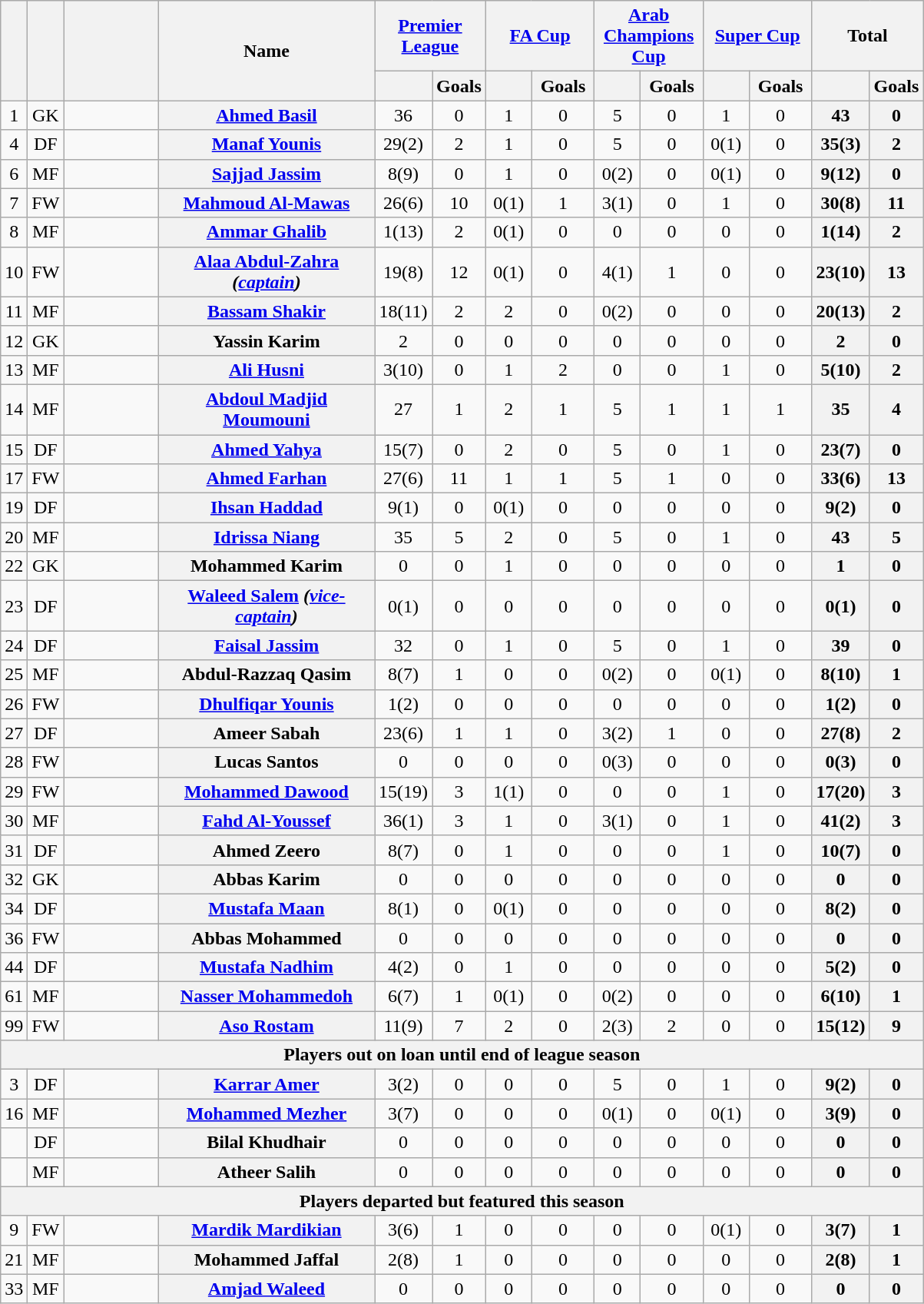<table class="wikitable sortable plainrowheaders" style="text-align:center">
<tr>
<th rowspan="2"></th>
<th rowspan="2"></th>
<th rowspan="2" style="width:75px;"></th>
<th rowspan="2" style="width:180px;">Name</th>
<th colspan="2" style="width:87px;"><a href='#'>Premier League</a></th>
<th colspan="2" style="width:87px;"><a href='#'>FA Cup</a></th>
<th colspan="2" style="width:87px;"><a href='#'>Arab Champions Cup</a></th>
<th colspan="2" style="width:87px;"><a href='#'>Super Cup</a></th>
<th colspan="2" style="width:87px;">Total</th>
</tr>
<tr>
<th></th>
<th>Goals</th>
<th></th>
<th>Goals</th>
<th></th>
<th>Goals</th>
<th></th>
<th>Goals</th>
<th></th>
<th>Goals</th>
</tr>
<tr>
<td>1</td>
<td>GK</td>
<td></td>
<th scope="row"><a href='#'>Ahmed Basil</a><br></th>
<td>36</td>
<td>0<br></td>
<td>1</td>
<td>0<br></td>
<td>5</td>
<td>0<br></td>
<td>1</td>
<td>0<br></td>
<th>43</th>
<th>0</th>
</tr>
<tr>
<td>4</td>
<td>DF</td>
<td></td>
<th scope="row"><a href='#'>Manaf Younis</a><br></th>
<td>29(2)</td>
<td>2<br></td>
<td>1</td>
<td>0<br></td>
<td>5</td>
<td>0<br></td>
<td>0(1)</td>
<td>0<br></td>
<th>35(3)</th>
<th>2</th>
</tr>
<tr>
<td>6</td>
<td>MF</td>
<td></td>
<th scope="row"><a href='#'>Sajjad Jassim</a><br></th>
<td>8(9)</td>
<td>0<br></td>
<td>1</td>
<td>0<br></td>
<td>0(2)</td>
<td>0<br></td>
<td>0(1)</td>
<td>0<br></td>
<th>9(12)</th>
<th>0</th>
</tr>
<tr>
<td>7</td>
<td>FW</td>
<td></td>
<th scope="row"><a href='#'>Mahmoud Al-Mawas</a><br></th>
<td>26(6)</td>
<td>10<br></td>
<td>0(1)</td>
<td>1<br></td>
<td>3(1)</td>
<td>0<br></td>
<td>1</td>
<td>0<br></td>
<th>30(8)</th>
<th>11</th>
</tr>
<tr>
<td>8</td>
<td>MF</td>
<td></td>
<th scope="row"><a href='#'>Ammar Ghalib</a><br></th>
<td>1(13)</td>
<td>2<br></td>
<td>0(1)</td>
<td>0<br></td>
<td>0</td>
<td>0<br></td>
<td>0</td>
<td>0<br></td>
<th>1(14)</th>
<th>2</th>
</tr>
<tr>
<td>10</td>
<td>FW</td>
<td></td>
<th scope="row"><a href='#'>Alaa Abdul-Zahra</a> <em>(<a href='#'>captain</a>)</em><br></th>
<td>19(8)</td>
<td>12<br></td>
<td>0(1)</td>
<td>0<br></td>
<td>4(1)</td>
<td>1<br></td>
<td>0</td>
<td>0<br></td>
<th>23(10)</th>
<th>13</th>
</tr>
<tr>
<td>11</td>
<td>MF</td>
<td></td>
<th scope="row"><a href='#'>Bassam Shakir</a><br></th>
<td>18(11)</td>
<td>2<br></td>
<td>2</td>
<td>0<br></td>
<td>0(2)</td>
<td>0<br></td>
<td>0</td>
<td>0<br></td>
<th>20(13)</th>
<th>2<br>




</th>
</tr>
<tr>
<td>12</td>
<td>GK</td>
<td></td>
<th scope="row">Yassin Karim<br></th>
<td>2</td>
<td>0<br></td>
<td>0</td>
<td>0<br></td>
<td>0</td>
<td>0<br></td>
<td>0</td>
<td>0<br></td>
<th>2</th>
<th>0</th>
</tr>
<tr>
<td>13</td>
<td>MF</td>
<td></td>
<th scope="row"><a href='#'>Ali Husni</a><br></th>
<td>3(10)</td>
<td>0<br></td>
<td>1</td>
<td>2<br></td>
<td>0</td>
<td>0<br></td>
<td>1</td>
<td>0<br></td>
<th>5(10)</th>
<th>2</th>
</tr>
<tr>
<td>14</td>
<td>MF</td>
<td></td>
<th scope="row"><a href='#'>Abdoul Madjid Moumouni</a><br></th>
<td>27</td>
<td>1<br></td>
<td>2</td>
<td>1<br></td>
<td>5</td>
<td>1<br></td>
<td>1</td>
<td>1<br></td>
<th>35</th>
<th>4</th>
</tr>
<tr>
<td>15</td>
<td>DF</td>
<td></td>
<th scope="row"><a href='#'>Ahmed Yahya</a><br></th>
<td>15(7)</td>
<td>0<br></td>
<td>2</td>
<td>0<br></td>
<td>5</td>
<td>0<br></td>
<td>1</td>
<td>0<br></td>
<th>23(7)</th>
<th>0</th>
</tr>
<tr>
<td>17</td>
<td>FW</td>
<td></td>
<th scope="row"><a href='#'>Ahmed Farhan</a><br></th>
<td>27(6)</td>
<td>11<br></td>
<td>1</td>
<td>1<br></td>
<td>5</td>
<td>1<br></td>
<td>0</td>
<td>0<br></td>
<th>33(6)</th>
<th>13</th>
</tr>
<tr>
<td>19</td>
<td>DF</td>
<td></td>
<th scope="row"><a href='#'>Ihsan Haddad</a><br></th>
<td>9(1)</td>
<td>0<br></td>
<td>0(1)</td>
<td>0<br></td>
<td>0</td>
<td>0<br></td>
<td>0</td>
<td>0<br></td>
<th>9(2)</th>
<th>0</th>
</tr>
<tr>
<td>20</td>
<td>MF</td>
<td></td>
<th scope="row"><a href='#'>Idrissa Niang</a><br></th>
<td>35</td>
<td>5<br></td>
<td>2</td>
<td>0<br></td>
<td>5</td>
<td>0<br></td>
<td>1</td>
<td>0<br></td>
<th>43</th>
<th>5</th>
</tr>
<tr>
<td>22</td>
<td>GK</td>
<td></td>
<th scope="row">Mohammed Karim<br></th>
<td>0</td>
<td>0<br></td>
<td>1</td>
<td>0<br></td>
<td>0</td>
<td>0<br></td>
<td>0</td>
<td>0<br></td>
<th>1</th>
<th>0</th>
</tr>
<tr>
<td>23</td>
<td>DF</td>
<td></td>
<th scope="row"><a href='#'>Waleed Salem</a> <em>(<a href='#'>vice-captain</a>)</em><br></th>
<td>0(1)</td>
<td>0<br></td>
<td>0</td>
<td>0<br></td>
<td>0</td>
<td>0<br></td>
<td>0</td>
<td>0<br></td>
<th>0(1)</th>
<th>0</th>
</tr>
<tr>
<td>24</td>
<td>DF</td>
<td></td>
<th scope="row"><a href='#'>Faisal Jassim</a><br></th>
<td>32</td>
<td>0<br></td>
<td>1</td>
<td>0<br></td>
<td>5</td>
<td>0<br></td>
<td>1</td>
<td>0<br></td>
<th>39</th>
<th>0</th>
</tr>
<tr>
<td>25</td>
<td>MF</td>
<td></td>
<th scope="row">Abdul-Razzaq Qasim<br></th>
<td>8(7)</td>
<td>1<br></td>
<td>0</td>
<td>0<br></td>
<td>0(2)</td>
<td>0<br></td>
<td>0(1)</td>
<td>0<br></td>
<th>8(10)</th>
<th>1</th>
</tr>
<tr>
<td>26</td>
<td>FW</td>
<td></td>
<th scope="row"><a href='#'>Dhulfiqar Younis</a><br></th>
<td>1(2)</td>
<td>0<br></td>
<td>0</td>
<td>0<br></td>
<td>0</td>
<td>0<br></td>
<td>0</td>
<td>0<br></td>
<th>1(2)</th>
<th>0</th>
</tr>
<tr>
<td>27</td>
<td>DF</td>
<td></td>
<th scope="row">Ameer Sabah<br></th>
<td>23(6)</td>
<td>1<br></td>
<td>1</td>
<td>0<br></td>
<td>3(2)</td>
<td>1<br></td>
<td>0</td>
<td>0<br></td>
<th>27(8)</th>
<th>2</th>
</tr>
<tr>
<td>28</td>
<td>FW</td>
<td></td>
<th scope="row">Lucas Santos<br></th>
<td>0</td>
<td>0<br></td>
<td>0</td>
<td>0<br></td>
<td>0(3)</td>
<td>0<br></td>
<td>0</td>
<td>0<br></td>
<th>0(3)</th>
<th>0</th>
</tr>
<tr>
<td>29</td>
<td>FW</td>
<td></td>
<th scope="row"><a href='#'>Mohammed Dawood</a><br></th>
<td>15(19)</td>
<td>3<br></td>
<td>1(1)</td>
<td>0<br></td>
<td>0</td>
<td>0<br></td>
<td>1</td>
<td>0<br></td>
<th>17(20)</th>
<th>3</th>
</tr>
<tr>
<td>30</td>
<td>MF</td>
<td></td>
<th scope="row"><a href='#'>Fahd Al-Youssef</a><br></th>
<td>36(1)</td>
<td>3<br></td>
<td>1</td>
<td>0<br></td>
<td>3(1)</td>
<td>0<br></td>
<td>1</td>
<td>0<br></td>
<th>41(2)</th>
<th>3</th>
</tr>
<tr>
<td>31</td>
<td>DF</td>
<td></td>
<th scope="row">Ahmed Zeero<br></th>
<td>8(7)</td>
<td>0<br></td>
<td>1</td>
<td>0<br></td>
<td>0</td>
<td>0<br></td>
<td>1</td>
<td>0<br></td>
<th>10(7)</th>
<th>0</th>
</tr>
<tr>
<td>32</td>
<td>GK</td>
<td></td>
<th scope="row">Abbas Karim<br></th>
<td>0</td>
<td>0<br></td>
<td>0</td>
<td>0<br></td>
<td>0</td>
<td>0<br></td>
<td>0</td>
<td>0<br></td>
<th>0</th>
<th>0</th>
</tr>
<tr>
<td>34</td>
<td>DF</td>
<td></td>
<th scope="row"><a href='#'>Mustafa Maan</a><br></th>
<td>8(1)</td>
<td>0<br></td>
<td>0(1)</td>
<td>0<br></td>
<td>0</td>
<td>0<br></td>
<td>0</td>
<td>0<br></td>
<th>8(2)</th>
<th>0</th>
</tr>
<tr>
<td>36</td>
<td>FW</td>
<td></td>
<th scope="row">Abbas Mohammed<br></th>
<td>0</td>
<td>0<br></td>
<td>0</td>
<td>0<br></td>
<td>0</td>
<td>0<br></td>
<td>0</td>
<td>0<br></td>
<th>0</th>
<th>0</th>
</tr>
<tr>
<td>44</td>
<td>DF</td>
<td></td>
<th scope="row"><a href='#'>Mustafa Nadhim</a><br></th>
<td>4(2)</td>
<td>0<br></td>
<td>1</td>
<td>0<br></td>
<td>0</td>
<td>0<br></td>
<td>0</td>
<td>0<br></td>
<th>5(2)</th>
<th>0</th>
</tr>
<tr>
<td>61</td>
<td>MF</td>
<td></td>
<th scope="row"><a href='#'>Nasser Mohammedoh</a><br></th>
<td>6(7)</td>
<td>1<br></td>
<td>0(1)</td>
<td>0<br></td>
<td>0(2)</td>
<td>0<br></td>
<td>0</td>
<td>0<br></td>
<th>6(10)</th>
<th>1</th>
</tr>
<tr>
<td>99</td>
<td>FW</td>
<td></td>
<th scope="row"><a href='#'>Aso Rostam</a><br></th>
<td>11(9)</td>
<td>7<br></td>
<td>2</td>
<td>0<br></td>
<td>2(3)</td>
<td>2<br></td>
<td>0</td>
<td>0<br></td>
<th>15(12)</th>
<th>9</th>
</tr>
<tr>
<th colspan="14">Players out on loan until end of league season</th>
</tr>
<tr>
<td>3</td>
<td>DF</td>
<td></td>
<th scope="row"><a href='#'>Karrar Amer</a><br></th>
<td>3(2)</td>
<td>0<br></td>
<td>0</td>
<td>0<br></td>
<td>5</td>
<td>0<br></td>
<td>1</td>
<td>0<br></td>
<th>9(2)</th>
<th>0</th>
</tr>
<tr>
<td>16</td>
<td>MF</td>
<td></td>
<th scope="row"><a href='#'>Mohammed Mezher</a><br></th>
<td>3(7)</td>
<td>0<br></td>
<td>0</td>
<td>0<br></td>
<td>0(1)</td>
<td>0<br></td>
<td>0(1)</td>
<td>0<br></td>
<th>3(9)</th>
<th>0</th>
</tr>
<tr>
<td></td>
<td>DF</td>
<td></td>
<th scope="row">Bilal Khudhair<br></th>
<td>0</td>
<td>0<br></td>
<td>0</td>
<td>0<br></td>
<td>0</td>
<td>0<br></td>
<td>0</td>
<td>0<br></td>
<th>0</th>
<th>0</th>
</tr>
<tr>
<td></td>
<td>MF</td>
<td></td>
<th scope="row">Atheer Salih<br></th>
<td>0</td>
<td>0<br></td>
<td>0</td>
<td>0<br></td>
<td>0</td>
<td>0<br></td>
<td>0</td>
<td>0<br></td>
<th>0</th>
<th>0</th>
</tr>
<tr>
<th colspan="14">Players departed but featured this season</th>
</tr>
<tr>
<td>9</td>
<td>FW</td>
<td></td>
<th scope="row"><a href='#'>Mardik Mardikian</a><br></th>
<td>3(6)</td>
<td>1<br></td>
<td>0</td>
<td>0<br></td>
<td>0</td>
<td>0<br></td>
<td>0(1)</td>
<td>0<br></td>
<th>3(7)</th>
<th>1</th>
</tr>
<tr>
<td>21</td>
<td>MF</td>
<td></td>
<th scope="row">Mohammed Jaffal<br></th>
<td>2(8)</td>
<td>1<br></td>
<td>0</td>
<td>0<br></td>
<td>0</td>
<td>0<br></td>
<td>0</td>
<td>0<br></td>
<th>2(8)</th>
<th>1</th>
</tr>
<tr>
<td>33</td>
<td>MF</td>
<td></td>
<th scope="row"><a href='#'>Amjad Waleed</a><br></th>
<td>0</td>
<td>0<br></td>
<td>0</td>
<td>0<br></td>
<td>0</td>
<td>0<br></td>
<td>0</td>
<td>0<br></td>
<th>0</th>
<th>0</th>
</tr>
</table>
